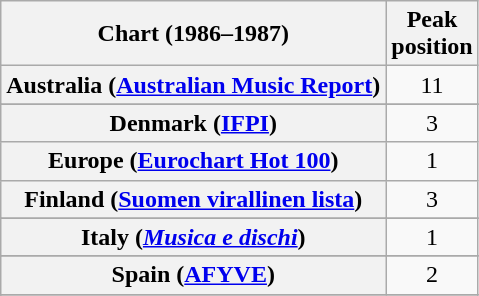<table class="wikitable sortable plainrowheaders" style="text-align:center">
<tr>
<th>Chart (1986–1987)</th>
<th>Peak<br>position</th>
</tr>
<tr>
<th scope="row">Australia (<a href='#'>Australian Music Report</a>)</th>
<td>11</td>
</tr>
<tr>
</tr>
<tr>
</tr>
<tr>
</tr>
<tr>
<th scope="row">Denmark (<a href='#'>IFPI</a>)</th>
<td>3</td>
</tr>
<tr>
<th scope="row">Europe (<a href='#'>Eurochart Hot 100</a>)</th>
<td>1</td>
</tr>
<tr>
<th scope="row">Finland (<a href='#'>Suomen virallinen lista</a>)</th>
<td>3</td>
</tr>
<tr>
</tr>
<tr>
<th scope="row">Italy (<em><a href='#'>Musica e dischi</a></em>)</th>
<td>1</td>
</tr>
<tr>
</tr>
<tr>
</tr>
<tr>
</tr>
<tr>
<th scope="row">Spain (<a href='#'>AFYVE</a>)</th>
<td>2</td>
</tr>
<tr>
</tr>
<tr>
</tr>
<tr>
</tr>
<tr>
</tr>
</table>
